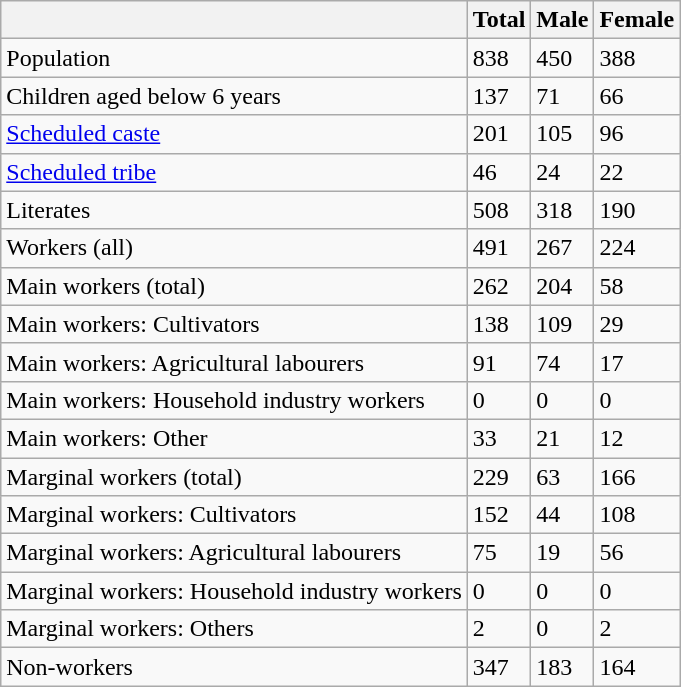<table class="wikitable sortable">
<tr>
<th></th>
<th>Total</th>
<th>Male</th>
<th>Female</th>
</tr>
<tr>
<td>Population</td>
<td>838</td>
<td>450</td>
<td>388</td>
</tr>
<tr>
<td>Children aged below 6 years</td>
<td>137</td>
<td>71</td>
<td>66</td>
</tr>
<tr>
<td><a href='#'>Scheduled caste</a></td>
<td>201</td>
<td>105</td>
<td>96</td>
</tr>
<tr>
<td><a href='#'>Scheduled tribe</a></td>
<td>46</td>
<td>24</td>
<td>22</td>
</tr>
<tr>
<td>Literates</td>
<td>508</td>
<td>318</td>
<td>190</td>
</tr>
<tr>
<td>Workers (all)</td>
<td>491</td>
<td>267</td>
<td>224</td>
</tr>
<tr>
<td>Main workers (total)</td>
<td>262</td>
<td>204</td>
<td>58</td>
</tr>
<tr>
<td>Main workers: Cultivators</td>
<td>138</td>
<td>109</td>
<td>29</td>
</tr>
<tr>
<td>Main workers: Agricultural labourers</td>
<td>91</td>
<td>74</td>
<td>17</td>
</tr>
<tr>
<td>Main workers: Household industry workers</td>
<td>0</td>
<td>0</td>
<td>0</td>
</tr>
<tr>
<td>Main workers: Other</td>
<td>33</td>
<td>21</td>
<td>12</td>
</tr>
<tr>
<td>Marginal workers (total)</td>
<td>229</td>
<td>63</td>
<td>166</td>
</tr>
<tr>
<td>Marginal workers: Cultivators</td>
<td>152</td>
<td>44</td>
<td>108</td>
</tr>
<tr>
<td>Marginal workers: Agricultural labourers</td>
<td>75</td>
<td>19</td>
<td>56</td>
</tr>
<tr>
<td>Marginal workers: Household industry workers</td>
<td>0</td>
<td>0</td>
<td>0</td>
</tr>
<tr>
<td>Marginal workers: Others</td>
<td>2</td>
<td>0</td>
<td>2</td>
</tr>
<tr>
<td>Non-workers</td>
<td>347</td>
<td>183</td>
<td>164</td>
</tr>
</table>
